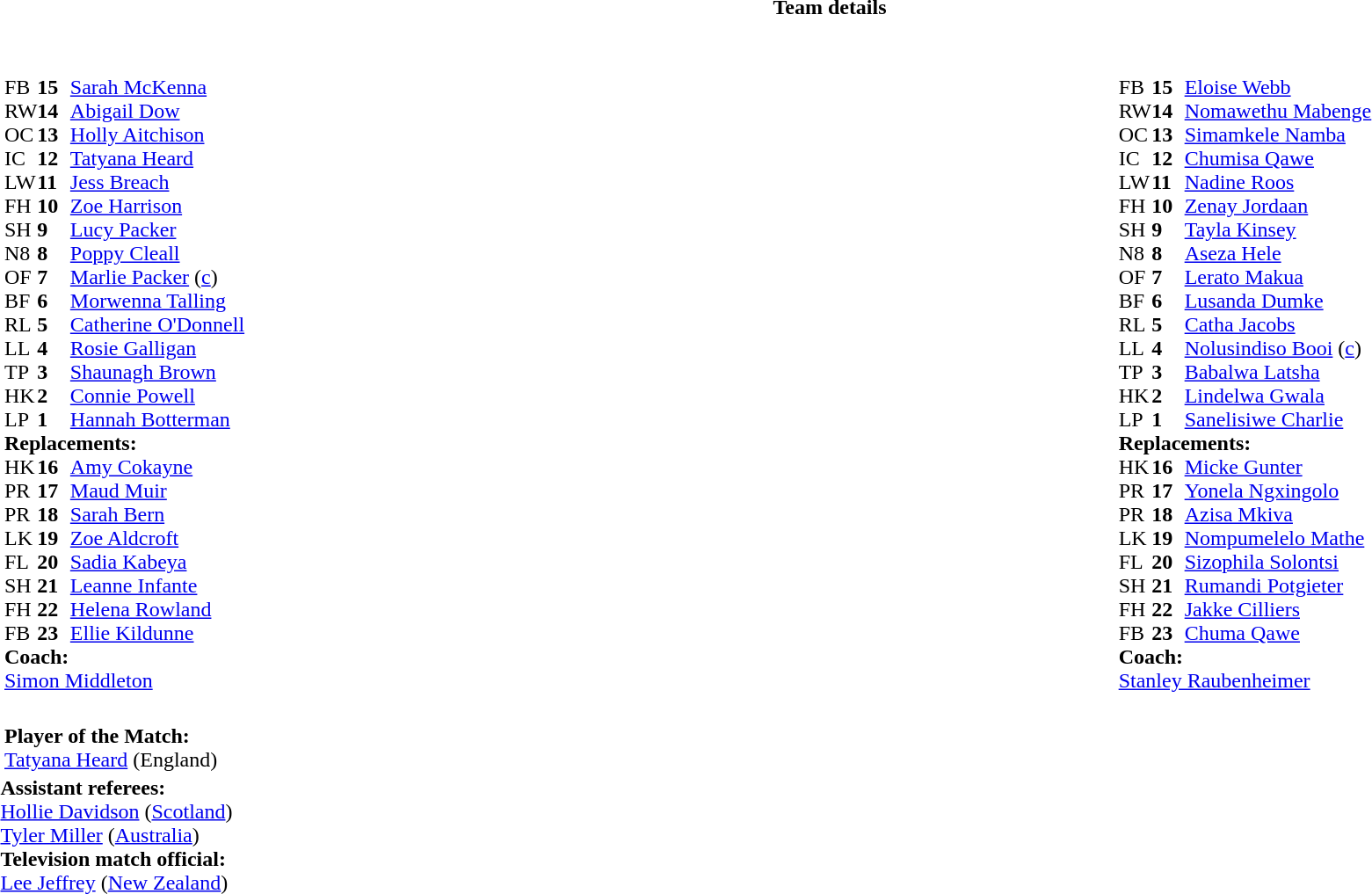<table border="0" style="width:100%">
<tr>
<th>Team details</th>
</tr>
<tr>
<td><br><table style="width:100%">
<tr>
<td style="vertical-align:top;width:50%"><br><table cellspacing="0" cellpadding="0">
<tr>
<th width="25"></th>
<th width="25"></th>
</tr>
<tr>
<td style="vertical-align:top;width:0%"></td>
</tr>
<tr>
<td>FB</td>
<td><strong>15</strong></td>
<td><a href='#'>Sarah McKenna</a></td>
<td></td>
<td></td>
</tr>
<tr>
<td>RW</td>
<td><strong>14</strong></td>
<td><a href='#'>Abigail Dow</a></td>
</tr>
<tr>
<td>OC</td>
<td><strong>13</strong></td>
<td><a href='#'>Holly Aitchison</a></td>
</tr>
<tr>
<td>IC</td>
<td><strong>12</strong></td>
<td><a href='#'>Tatyana Heard</a></td>
</tr>
<tr>
<td>LW</td>
<td><strong>11</strong></td>
<td><a href='#'>Jess Breach</a></td>
</tr>
<tr>
<td>FH</td>
<td><strong>10</strong></td>
<td><a href='#'>Zoe Harrison</a></td>
<td></td>
<td></td>
</tr>
<tr>
<td>SH</td>
<td><strong>9</strong></td>
<td><a href='#'>Lucy Packer</a></td>
<td></td>
<td></td>
</tr>
<tr>
<td>N8</td>
<td><strong>8</strong></td>
<td><a href='#'>Poppy Cleall</a></td>
</tr>
<tr>
<td>OF</td>
<td><strong>7</strong></td>
<td><a href='#'>Marlie Packer</a> (<a href='#'>c</a>)</td>
<td></td>
<td></td>
</tr>
<tr>
<td>BF</td>
<td><strong>6</strong></td>
<td><a href='#'>Morwenna Talling</a></td>
</tr>
<tr>
<td>RL</td>
<td><strong>5</strong></td>
<td><a href='#'>Catherine O'Donnell</a></td>
<td></td>
<td></td>
</tr>
<tr>
<td>LL</td>
<td><strong>4</strong></td>
<td><a href='#'>Rosie Galligan</a></td>
</tr>
<tr>
<td>TP</td>
<td><strong>3</strong></td>
<td><a href='#'>Shaunagh Brown</a></td>
<td></td>
<td></td>
</tr>
<tr>
<td>HK</td>
<td><strong>2</strong></td>
<td><a href='#'>Connie Powell</a></td>
<td></td>
<td></td>
</tr>
<tr>
<td>LP</td>
<td><strong>1</strong></td>
<td><a href='#'>Hannah Botterman</a></td>
<td></td>
<td></td>
</tr>
<tr>
<td colspan=3><strong>Replacements:</strong></td>
</tr>
<tr>
<td>HK</td>
<td><strong>16</strong></td>
<td><a href='#'>Amy Cokayne</a></td>
<td></td>
<td></td>
</tr>
<tr>
<td>PR</td>
<td><strong>17</strong></td>
<td><a href='#'>Maud Muir</a></td>
<td></td>
<td></td>
</tr>
<tr>
<td>PR</td>
<td><strong>18</strong></td>
<td><a href='#'>Sarah Bern</a></td>
<td></td>
<td></td>
</tr>
<tr>
<td>LK</td>
<td><strong>19</strong></td>
<td><a href='#'>Zoe Aldcroft</a></td>
<td></td>
<td></td>
</tr>
<tr>
<td>FL</td>
<td><strong>20</strong></td>
<td><a href='#'>Sadia Kabeya</a></td>
<td></td>
<td></td>
</tr>
<tr>
<td>SH</td>
<td><strong>21</strong></td>
<td><a href='#'>Leanne Infante</a></td>
<td></td>
<td></td>
</tr>
<tr>
<td>FH</td>
<td><strong>22</strong></td>
<td><a href='#'>Helena Rowland</a></td>
<td></td>
<td></td>
</tr>
<tr>
<td>FB</td>
<td><strong>23</strong></td>
<td><a href='#'>Ellie Kildunne</a></td>
<td></td>
<td></td>
</tr>
<tr>
<td colspan=3><strong>Coach:</strong></td>
</tr>
<tr>
<td colspan="4"> <a href='#'>Simon Middleton</a></td>
</tr>
</table>
</td>
<td style="vertical-align:top"></td>
<td style="vertical-align:top; width:50%"><br><table cellspacing="0" cellpadding="0" style="margin:auto">
<tr>
<th width="25"></th>
<th width="25"></th>
</tr>
<tr>
<td>FB</td>
<td><strong>15</strong></td>
<td><a href='#'>Eloise Webb</a></td>
</tr>
<tr>
<td>RW</td>
<td><strong>14</strong></td>
<td><a href='#'>Nomawethu Mabenge</a></td>
<td></td>
<td></td>
</tr>
<tr>
<td>OC</td>
<td><strong>13</strong></td>
<td><a href='#'>Simamkele Namba</a></td>
</tr>
<tr>
<td>IC</td>
<td><strong>12</strong></td>
<td><a href='#'>Chumisa Qawe</a></td>
</tr>
<tr>
<td>LW</td>
<td><strong>11</strong></td>
<td><a href='#'>Nadine Roos</a></td>
</tr>
<tr>
<td>FH</td>
<td><strong>10</strong></td>
<td><a href='#'>Zenay Jordaan</a></td>
<td></td>
<td></td>
</tr>
<tr>
<td>SH</td>
<td><strong>9</strong></td>
<td><a href='#'>Tayla Kinsey</a></td>
<td></td>
<td></td>
</tr>
<tr>
<td>N8</td>
<td><strong>8</strong></td>
<td><a href='#'>Aseza Hele</a></td>
</tr>
<tr>
<td>OF</td>
<td><strong>7</strong></td>
<td><a href='#'>Lerato Makua</a></td>
</tr>
<tr>
<td>BF</td>
<td><strong>6</strong></td>
<td><a href='#'>Lusanda Dumke</a></td>
</tr>
<tr>
<td>RL</td>
<td><strong>5</strong></td>
<td><a href='#'>Catha Jacobs</a></td>
<td></td>
</tr>
<tr>
<td>LL</td>
<td><strong>4</strong></td>
<td><a href='#'>Nolusindiso Booi</a> (<a href='#'>c</a>)</td>
<td></td>
<td></td>
</tr>
<tr>
<td>TP</td>
<td><strong>3</strong></td>
<td><a href='#'>Babalwa Latsha</a></td>
<td></td>
<td></td>
</tr>
<tr>
<td>HK</td>
<td><strong>2</strong></td>
<td><a href='#'>Lindelwa Gwala</a></td>
<td></td>
<td></td>
</tr>
<tr>
<td>LP</td>
<td><strong>1</strong></td>
<td><a href='#'>Sanelisiwe Charlie</a></td>
<td></td>
<td></td>
</tr>
<tr>
<td colspan=3><strong>Replacements:</strong></td>
</tr>
<tr>
<td>HK</td>
<td><strong>16</strong></td>
<td><a href='#'>Micke Gunter</a></td>
<td></td>
<td></td>
</tr>
<tr>
<td>PR</td>
<td><strong>17</strong></td>
<td><a href='#'>Yonela Ngxingolo</a></td>
<td></td>
<td></td>
</tr>
<tr>
<td>PR</td>
<td><strong>18</strong></td>
<td><a href='#'>Azisa Mkiva</a></td>
<td></td>
<td></td>
</tr>
<tr>
<td>LK</td>
<td><strong>19</strong></td>
<td><a href='#'>Nompumelelo Mathe</a></td>
<td></td>
<td></td>
</tr>
<tr>
<td>FL</td>
<td><strong>20</strong></td>
<td><a href='#'>Sizophila Solontsi</a></td>
<td></td>
<td></td>
</tr>
<tr>
<td>SH</td>
<td><strong>21</strong></td>
<td><a href='#'>Rumandi Potgieter</a></td>
</tr>
<tr>
<td>FH</td>
<td><strong>22</strong></td>
<td><a href='#'>Jakke Cilliers</a></td>
<td></td>
<td></td>
</tr>
<tr>
<td>FB</td>
<td><strong>23</strong></td>
<td><a href='#'>Chuma Qawe</a></td>
<td></td>
<td></td>
</tr>
<tr>
<td colspan=3><strong>Coach:</strong></td>
</tr>
<tr>
<td colspan="4"> <a href='#'>Stanley Raubenheimer</a></td>
</tr>
</table>
</td>
</tr>
</table>
<table style="width:100%">
<tr>
<td><br><strong>Player of the Match:</strong>
<br><a href='#'>Tatyana Heard</a> (England)</td>
</tr>
</table>
<strong>Assistant referees:</strong>
<br><a href='#'>Hollie Davidson</a> (<a href='#'>Scotland</a>)
<br><a href='#'>Tyler Miller</a> (<a href='#'>Australia</a>)
<br><strong>Television match official:</strong>
<br><a href='#'>Lee Jeffrey</a> (<a href='#'>New Zealand</a>)</td>
</tr>
</table>
